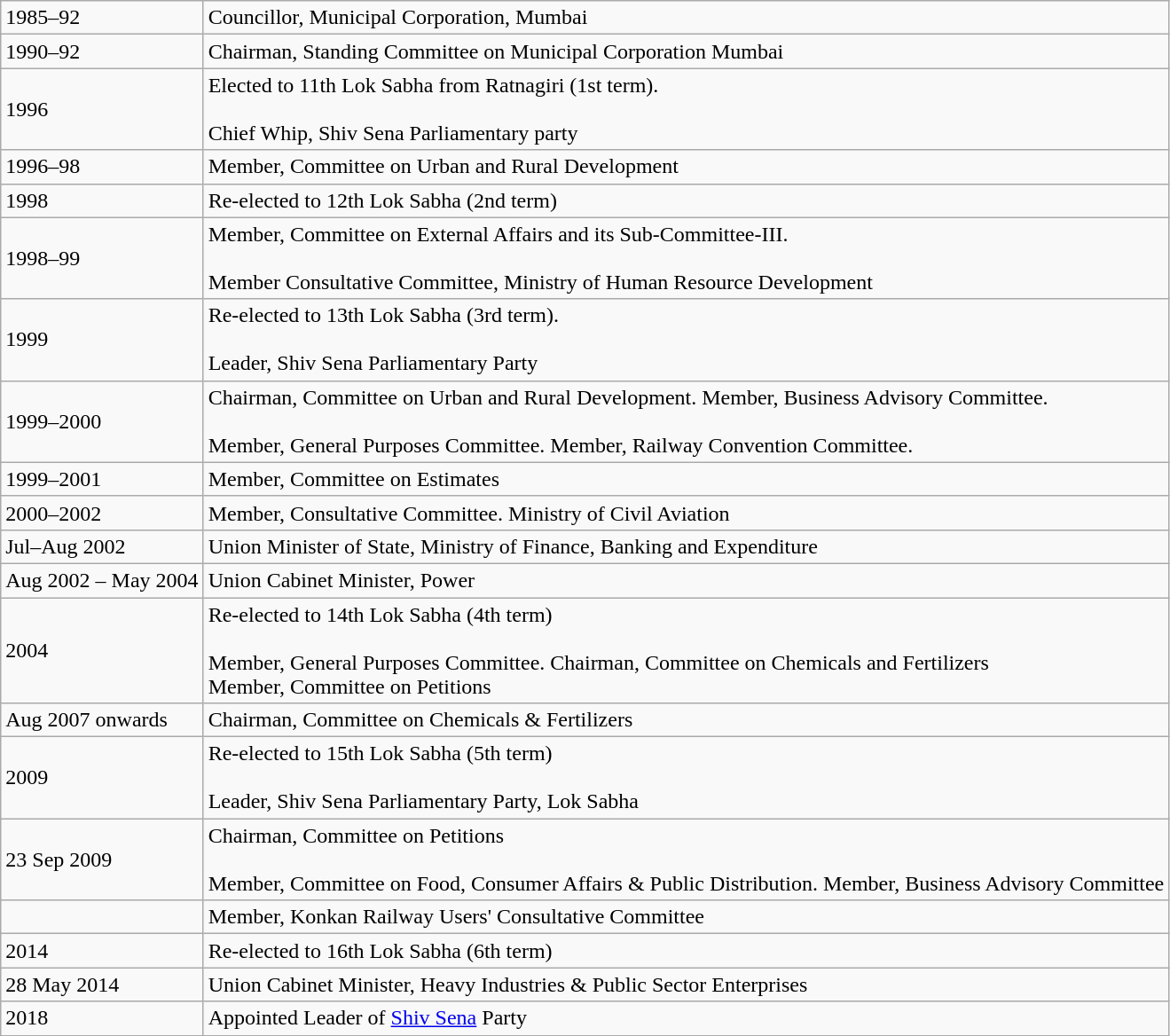<table class="wikitable">
<tr>
<td>1985–92</td>
<td>Councillor, Municipal Corporation, Mumbai</td>
</tr>
<tr>
<td>1990–92</td>
<td>Chairman, Standing Committee on Municipal Corporation Mumbai</td>
</tr>
<tr>
<td>1996</td>
<td>Elected to 11th Lok Sabha from Ratnagiri (1st term). <br><br>Chief Whip, Shiv Sena Parliamentary party</td>
</tr>
<tr>
<td>1996–98</td>
<td>Member, Committee on Urban and Rural Development</td>
</tr>
<tr>
<td>1998</td>
<td>Re-elected to 12th Lok Sabha (2nd term)</td>
</tr>
<tr>
<td>1998–99</td>
<td>Member, Committee on External Affairs and its Sub-Committee-III. <br><br>Member Consultative Committee, Ministry of Human Resource Development</td>
</tr>
<tr>
<td>1999</td>
<td>Re-elected to 13th Lok Sabha (3rd term). <br><br>Leader, Shiv Sena Parliamentary Party</td>
</tr>
<tr>
<td>1999–2000</td>
<td>Chairman, Committee on Urban and Rural Development. Member, Business Advisory Committee. <br><br>Member, General Purposes Committee. Member, Railway Convention Committee.</td>
</tr>
<tr>
<td>1999–2001</td>
<td>Member, Committee on Estimates</td>
</tr>
<tr>
<td>2000–2002</td>
<td>Member, Consultative Committee.  Ministry of Civil Aviation</td>
</tr>
<tr>
<td>Jul–Aug 2002</td>
<td>Union Minister of State, Ministry of Finance, Banking and Expenditure</td>
</tr>
<tr>
<td>Aug 2002 – May 2004</td>
<td>Union Cabinet Minister, Power</td>
</tr>
<tr>
<td>2004</td>
<td>Re-elected to 14th Lok Sabha (4th term)<br><br>Member, General Purposes Committee. Chairman, Committee on Chemicals and Fertilizers<br>
Member, Committee on Petitions</td>
</tr>
<tr>
<td>Aug 2007 onwards</td>
<td>Chairman, Committee on Chemicals & Fertilizers</td>
</tr>
<tr>
<td>2009</td>
<td>Re-elected to 15th Lok Sabha (5th term)<br><br>Leader, Shiv Sena Parliamentary Party, Lok Sabha</td>
</tr>
<tr>
<td>23 Sep 2009</td>
<td>Chairman, Committee on Petitions<br><br>Member, Committee on Food, Consumer Affairs & Public Distribution. Member, Business Advisory Committee</td>
</tr>
<tr>
<td></td>
<td>Member, Konkan Railway Users' Consultative Committee</td>
</tr>
<tr>
<td>2014</td>
<td>Re-elected to 16th Lok Sabha (6th term)</td>
</tr>
<tr>
<td>28 May 2014</td>
<td>Union Cabinet Minister, Heavy Industries & Public Sector Enterprises</td>
</tr>
<tr>
<td>2018</td>
<td>Appointed Leader of <a href='#'>Shiv Sena</a> Party</td>
</tr>
</table>
